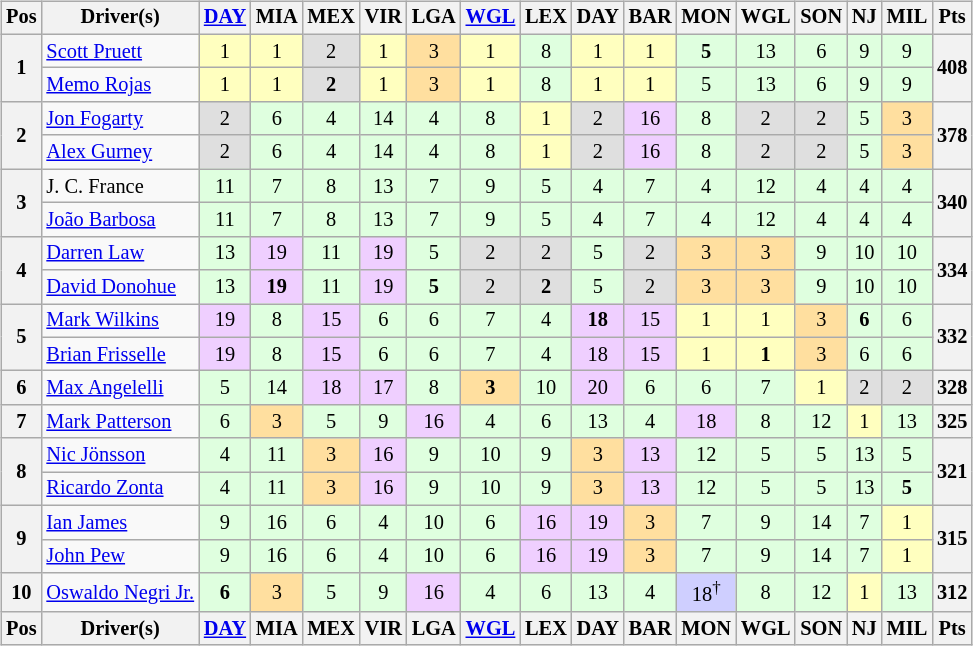<table>
<tr>
<td><br><table class="wikitable" style="font-size: 85%">
<tr valign="top">
<th valign="center">Pos</th>
<th valign="center">Driver(s)</th>
<th><a href='#'>DAY</a></th>
<th>MIA</th>
<th>MEX</th>
<th>VIR</th>
<th>LGA</th>
<th><a href='#'>WGL</a></th>
<th>LEX</th>
<th>DAY</th>
<th>BAR</th>
<th>MON</th>
<th>WGL</th>
<th>SON</th>
<th>NJ</th>
<th>MIL</th>
<th valign="center">Pts</th>
</tr>
<tr>
<th rowspan=2>1</th>
<td> <a href='#'>Scott Pruett</a></td>
<td style="background:#ffffbf;" align="center">1</td>
<td style="background:#ffffbf;" align="center">1</td>
<td style="background:#dfdfdf;" align="center">2</td>
<td style="background:#ffffbf;" align="center">1</td>
<td style="background:#ffdf9f;" align="center">3</td>
<td style="background:#ffffbf;" align="center">1</td>
<td style="background:#dfffdf;" align="center">8</td>
<td style="background:#ffffbf;" align="center">1</td>
<td style="background:#ffffbf;" align="center">1</td>
<td style="background:#dfffdf;" align="center"><strong>5</strong></td>
<td style="background:#dfffdf;" align="center">13</td>
<td style="background:#dfffdf;" align="center">6</td>
<td style="background:#dfffdf;" align="center">9</td>
<td style="background:#dfffdf;" align="center">9</td>
<th rowspan=2>408</th>
</tr>
<tr>
<td> <a href='#'>Memo Rojas</a></td>
<td style="background:#ffffbf;" align="center">1</td>
<td style="background:#ffffbf;" align="center">1</td>
<td style="background:#dfdfdf;" align="center"><strong>2</strong></td>
<td style="background:#ffffbf;" align="center">1</td>
<td style="background:#ffdf9f;" align="center">3</td>
<td style="background:#ffffbf;" align="center">1</td>
<td style="background:#dfffdf;" align="center">8</td>
<td style="background:#ffffbf;" align="center">1</td>
<td style="background:#ffffbf;" align="center">1</td>
<td style="background:#dfffdf;" align="center">5</td>
<td style="background:#dfffdf;" align="center">13</td>
<td style="background:#dfffdf;" align="center">6</td>
<td style="background:#dfffdf;" align="center">9</td>
<td style="background:#dfffdf;" align="center">9</td>
</tr>
<tr>
<th rowspan=2>2</th>
<td> <a href='#'>Jon Fogarty</a></td>
<td style="background:#dfdfdf;" align="center">2</td>
<td style="background:#dfffdf;" align="center">6</td>
<td style="background:#dfffdf;" align="center">4</td>
<td style="background:#dfffdf;" align="center">14</td>
<td style="background:#dfffdf;" align="center">4</td>
<td style="background:#dfffdf;" align="center">8</td>
<td style="background:#ffffbf;" align="center">1</td>
<td style="background:#dfdfdf;" align="center">2</td>
<td style="background:#efcfff;" align="center">16</td>
<td style="background:#dfffdf;" align="center">8</td>
<td style="background:#dfdfdf;" align="center">2</td>
<td style="background:#dfdfdf;" align="center">2</td>
<td style="background:#dfffdf;" align="center">5</td>
<td style="background:#ffdf9f;" align="center">3</td>
<th rowspan=2>378</th>
</tr>
<tr>
<td> <a href='#'>Alex Gurney</a></td>
<td style="background:#dfdfdf;" align="center">2</td>
<td style="background:#dfffdf;" align="center">6</td>
<td style="background:#dfffdf;" align="center">4</td>
<td style="background:#dfffdf;" align="center">14</td>
<td style="background:#dfffdf;" align="center">4</td>
<td style="background:#dfffdf;" align="center">8</td>
<td style="background:#ffffbf;" align="center">1</td>
<td style="background:#dfdfdf;" align="center">2</td>
<td style="background:#efcfff;" align="center">16</td>
<td style="background:#dfffdf;" align="center">8</td>
<td style="background:#dfdfdf;" align="center">2</td>
<td style="background:#dfdfdf;" align="center">2</td>
<td style="background:#dfffdf;" align="center">5</td>
<td style="background:#ffdf9f;" align="center">3</td>
</tr>
<tr>
<th rowspan=2>3</th>
<td> J. C. France</td>
<td style="background:#dfffdf;" align="center">11</td>
<td style="background:#dfffdf;" align="center">7</td>
<td style="background:#dfffdf;" align="center">8</td>
<td style="background:#dfffdf;" align="center">13</td>
<td style="background:#dfffdf;" align="center">7</td>
<td style="background:#dfffdf;" align="center">9</td>
<td style="background:#dfffdf;" align="center">5</td>
<td style="background:#dfffdf;" align="center">4</td>
<td style="background:#dfffdf;" align="center">7</td>
<td style="background:#dfffdf;" align="center">4</td>
<td style="background:#dfffdf;" align="center">12</td>
<td style="background:#dfffdf;" align="center">4</td>
<td style="background:#dfffdf;" align="center">4</td>
<td style="background:#dfffdf;" align="center">4</td>
<th rowspan=2>340</th>
</tr>
<tr>
<td> <a href='#'>João Barbosa</a></td>
<td style="background:#dfffdf;" align="center">11</td>
<td style="background:#dfffdf;" align="center">7</td>
<td style="background:#dfffdf;" align="center">8</td>
<td style="background:#dfffdf;" align="center">13</td>
<td style="background:#dfffdf;" align="center">7</td>
<td style="background:#dfffdf;" align="center">9</td>
<td style="background:#dfffdf;" align="center">5</td>
<td style="background:#dfffdf;" align="center">4</td>
<td style="background:#dfffdf;" align="center">7</td>
<td style="background:#dfffdf;" align="center">4</td>
<td style="background:#dfffdf;" align="center">12</td>
<td style="background:#dfffdf;" align="center">4</td>
<td style="background:#dfffdf;" align="center">4</td>
<td style="background:#dfffdf;" align="center">4</td>
</tr>
<tr>
<th rowspan=2>4</th>
<td> <a href='#'>Darren Law</a></td>
<td style="background:#dfffdf;" align="center">13</td>
<td style="background:#efcfff;" align="center">19</td>
<td style="background:#dfffdf;" align="center">11</td>
<td style="background:#efcfff;" align="center">19</td>
<td style="background:#dfffdf;" align="center">5</td>
<td style="background:#dfdfdf;" align="center">2</td>
<td style="background:#dfdfdf;" align="center">2</td>
<td style="background:#dfffdf;" align="center">5</td>
<td style="background:#dfdfdf;" align="center">2</td>
<td style="background:#ffdf9f;" align="center">3</td>
<td style="background:#ffdf9f;" align="center">3</td>
<td style="background:#dfffdf;" align="center">9</td>
<td style="background:#dfffdf;" align="center">10</td>
<td style="background:#dfffdf;" align="center">10</td>
<th rowspan=2>334</th>
</tr>
<tr>
<td> <a href='#'>David Donohue</a></td>
<td style="background:#dfffdf;" align="center">13</td>
<td style="background:#efcfff;" align="center"><strong>19</strong></td>
<td style="background:#dfffdf;" align="center">11</td>
<td style="background:#efcfff;" align="center">19</td>
<td style="background:#dfffdf;" align="center"><strong>5</strong></td>
<td style="background:#dfdfdf;" align="center">2</td>
<td style="background:#dfdfdf;" align="center"><strong>2</strong></td>
<td style="background:#dfffdf;" align="center">5</td>
<td style="background:#dfdfdf;" align="center">2</td>
<td style="background:#ffdf9f;" align="center">3</td>
<td style="background:#ffdf9f;" align="center">3</td>
<td style="background:#dfffdf;" align="center">9</td>
<td style="background:#dfffdf;" align="center">10</td>
<td style="background:#dfffdf;" align="center">10</td>
</tr>
<tr>
<th rowspan=2>5</th>
<td> <a href='#'>Mark Wilkins</a></td>
<td style="background:#efcfff;" align="center">19</td>
<td style="background:#dfffdf;" align="center">8</td>
<td style="background:#efcfff;" align="center">15</td>
<td style="background:#dfffdf;" align="center">6</td>
<td style="background:#dfffdf;" align="center">6</td>
<td style="background:#dfffdf;" align="center">7</td>
<td style="background:#dfffdf;" align="center">4</td>
<td style="background:#efcfff;" align="center"><strong>18</strong></td>
<td style="background:#efcfff;" align="center">15</td>
<td style="background:#ffffbf;" align="center">1</td>
<td style="background:#ffffbf;" align="center">1</td>
<td style="background:#ffdf9f;" align="center">3</td>
<td style="background:#dfffdf;" align="center"><strong>6</strong></td>
<td style="background:#dfffdf;" align="center">6</td>
<th rowspan=2>332</th>
</tr>
<tr>
<td> <a href='#'>Brian Frisselle</a></td>
<td style="background:#efcfff;" align="center">19</td>
<td style="background:#dfffdf;" align="center">8</td>
<td style="background:#efcfff;" align="center">15</td>
<td style="background:#dfffdf;" align="center">6</td>
<td style="background:#dfffdf;" align="center">6</td>
<td style="background:#dfffdf;" align="center">7</td>
<td style="background:#dfffdf;" align="center">4</td>
<td style="background:#efcfff;" align="center">18</td>
<td style="background:#efcfff;" align="center">15</td>
<td style="background:#ffffbf;" align="center">1</td>
<td style="background:#ffffbf;" align="center"><strong>1</strong></td>
<td style="background:#ffdf9f;" align="center">3</td>
<td style="background:#dfffdf;" align="center">6</td>
<td style="background:#dfffdf;" align="center">6</td>
</tr>
<tr>
<th>6</th>
<td> <a href='#'>Max Angelelli</a></td>
<td style="background:#dfffdf;" align="center">5</td>
<td style="background:#dfffdf;" align="center">14</td>
<td style="background:#efcfff;" align="center">18</td>
<td style="background:#efcfff;" align="center">17</td>
<td style="background:#dfffdf;" align="center">8</td>
<td style="background:#ffdf9f;" align="center"><strong>3</strong></td>
<td style="background:#dfffdf;" align="center">10</td>
<td style="background:#efcfff;" align="center">20</td>
<td style="background:#dfffdf;" align="center">6</td>
<td style="background:#dfffdf;" align="center">6</td>
<td style="background:#dfffdf;" align="center">7</td>
<td style="background:#ffffbf;" align="center">1</td>
<td style="background:#dfdfdf;" align="center">2</td>
<td style="background:#dfdfdf;" align="center">2</td>
<th>328</th>
</tr>
<tr>
<th>7</th>
<td> <a href='#'>Mark Patterson</a></td>
<td style="background:#dfffdf;" align="center">6</td>
<td style="background:#ffdf9f;" align="center">3</td>
<td style="background:#dfffdf;" align="center">5</td>
<td style="background:#dfffdf;" align="center">9</td>
<td style="background:#efcfff;" align="center">16</td>
<td style="background:#dfffdf;" align="center">4</td>
<td style="background:#dfffdf;" align="center">6</td>
<td style="background:#dfffdf;" align="center">13</td>
<td style="background:#dfffdf;" align="center">4</td>
<td style="background:#efcfff;" align="center">18</td>
<td style="background:#dfffdf;" align="center">8</td>
<td style="background:#dfffdf;" align="center">12</td>
<td style="background:#ffffbf;" align="center">1</td>
<td style="background:#dfffdf;" align="center">13</td>
<th>325</th>
</tr>
<tr>
<th rowspan=2>8</th>
<td> <a href='#'>Nic Jönsson</a></td>
<td style="background:#dfffdf;" align="center">4</td>
<td style="background:#dfffdf;" align="center">11</td>
<td style="background:#ffdf9f;" align="center">3</td>
<td style="background:#efcfff;" align="center">16</td>
<td style="background:#dfffdf;" align="center">9</td>
<td style="background:#dfffdf;" align="center">10</td>
<td style="background:#dfffdf;" align="center">9</td>
<td style="background:#ffdf9f;" align="center">3</td>
<td style="background:#efcfff;" align="center">13</td>
<td style="background:#dfffdf;" align="center">12</td>
<td style="background:#dfffdf;" align="center">5</td>
<td style="background:#dfffdf;" align="center">5</td>
<td style="background:#dfffdf;" align="center">13</td>
<td style="background:#dfffdf;" align="center">5</td>
<th rowspan=2>321</th>
</tr>
<tr>
<td> <a href='#'>Ricardo Zonta</a></td>
<td style="background:#dfffdf;" align="center">4</td>
<td style="background:#dfffdf;" align="center">11</td>
<td style="background:#ffdf9f;" align="center">3</td>
<td style="background:#efcfff;" align="center">16</td>
<td style="background:#dfffdf;" align="center">9</td>
<td style="background:#dfffdf;" align="center">10</td>
<td style="background:#dfffdf;" align="center">9</td>
<td style="background:#ffdf9f;" align="center">3</td>
<td style="background:#efcfff;" align="center">13</td>
<td style="background:#dfffdf;" align="center">12</td>
<td style="background:#dfffdf;" align="center">5</td>
<td style="background:#dfffdf;" align="center">5</td>
<td style="background:#dfffdf;" align="center">13</td>
<td style="background:#dfffdf;" align="center"><strong>5</strong></td>
</tr>
<tr>
<th rowspan=2>9</th>
<td> <a href='#'>Ian James</a></td>
<td style="background:#dfffdf;" align="center">9</td>
<td style="background:#dfffdf;" align="center">16</td>
<td style="background:#dfffdf;" align="center">6</td>
<td style="background:#dfffdf;" align="center">4</td>
<td style="background:#dfffdf;" align="center">10</td>
<td style="background:#dfffdf;" align="center">6</td>
<td style="background:#efcfff;" align="center">16</td>
<td style="background:#efcfff;" align="center">19</td>
<td style="background:#ffdf9f;" align="center">3</td>
<td style="background:#dfffdf;" align="center">7</td>
<td style="background:#dfffdf;" align="center">9</td>
<td style="background:#dfffdf;" align="center">14</td>
<td style="background:#dfffdf;" align="center">7</td>
<td style="background:#ffffbf;" align="center">1</td>
<th rowspan=2>315</th>
</tr>
<tr>
<td> <a href='#'>John Pew</a></td>
<td style="background:#dfffdf;" align="center">9</td>
<td style="background:#dfffdf;" align="center">16</td>
<td style="background:#dfffdf;" align="center">6</td>
<td style="background:#dfffdf;" align="center">4</td>
<td style="background:#dfffdf;" align="center">10</td>
<td style="background:#dfffdf;" align="center">6</td>
<td style="background:#efcfff;" align="center">16</td>
<td style="background:#efcfff;" align="center">19</td>
<td style="background:#ffdf9f;" align="center">3</td>
<td style="background:#dfffdf;" align="center">7</td>
<td style="background:#dfffdf;" align="center">9</td>
<td style="background:#dfffdf;" align="center">14</td>
<td style="background:#dfffdf;" align="center">7</td>
<td style="background:#ffffbf;" align="center">1</td>
</tr>
<tr>
<th>10</th>
<td> <a href='#'>Oswaldo Negri Jr.</a></td>
<td style="background:#dfffdf;" align="center"><strong>6</strong></td>
<td style="background:#ffdf9f;" align="center">3</td>
<td style="background:#dfffdf;" align="center">5</td>
<td style="background:#dfffdf;" align="center">9</td>
<td style="background:#efcfff;" align="center">16</td>
<td style="background:#dfffdf;" align="center">4</td>
<td style="background:#dfffdf;" align="center">6</td>
<td style="background:#dfffdf;" align="center">13</td>
<td style="background:#dfffdf;" align="center">4</td>
<td style="background:#cfcfff;" align="center">18<sup>†</sup></td>
<td style="background:#dfffdf;" align="center">8</td>
<td style="background:#dfffdf;" align="center">12</td>
<td style="background:#ffffbf;" align="center">1</td>
<td style="background:#dfffdf;" align="center">13</td>
<th>312</th>
</tr>
<tr style="background: #f9f9f9" valign="top">
<th valign="center">Pos</th>
<th valign="center">Driver(s)</th>
<th><a href='#'>DAY</a></th>
<th>MIA</th>
<th>MEX</th>
<th>VIR</th>
<th>LGA</th>
<th><a href='#'>WGL</a></th>
<th>LEX</th>
<th>DAY</th>
<th>BAR</th>
<th>MON</th>
<th>WGL</th>
<th>SON</th>
<th>NJ</th>
<th>MIL</th>
<th valign="center">Pts</th>
</tr>
</table>
</td>
<td valign="top"><br></td>
</tr>
</table>
